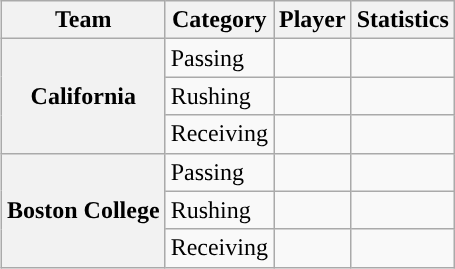<table class="wikitable" style="float:right">
<tr>
<th>Team</th>
<th>Category</th>
<th>Player</th>
<th>Statistics</th>
</tr>
<tr>
<th rowspan=3>California</th>
<td>Passing</td>
<td></td>
<td></td>
</tr>
<tr>
<td>Rushing</td>
<td></td>
<td></td>
</tr>
<tr>
<td>Receiving</td>
<td></td>
<td></td>
</tr>
<tr>
<th rowspan=3>Boston College</th>
<td>Passing</td>
<td></td>
<td></td>
</tr>
<tr>
<td>Rushing</td>
<td></td>
<td></td>
</tr>
<tr>
<td>Receiving</td>
<td></td>
<td></td>
</tr>
</table>
